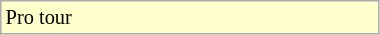<table class="wikitable"  style="font-size:85%; width:20%;">
<tr style="background:#ffc;">
<td>Pro tour</td>
</tr>
</table>
